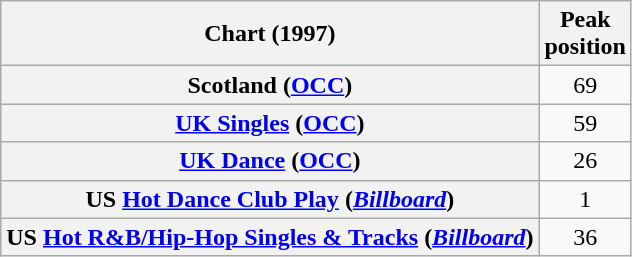<table class="wikitable sortable plainrowheaders" style="text-align:center">
<tr>
<th scope="col">Chart (1997)</th>
<th scope="col">Peak<br>position</th>
</tr>
<tr>
<th scope="row">Scotland (<a href='#'>OCC</a>)</th>
<td>69</td>
</tr>
<tr>
<th scope="row"><a href='#'>UK Singles</a> (<a href='#'>OCC</a>)</th>
<td>59</td>
</tr>
<tr>
<th scope="row"><a href='#'>UK Dance</a> (<a href='#'>OCC</a>)</th>
<td>26</td>
</tr>
<tr>
<th scope="row">US <a href='#'>Hot Dance Club Play</a> (<em><a href='#'>Billboard</a></em>)</th>
<td>1</td>
</tr>
<tr>
<th scope="row">US <a href='#'>Hot R&B/Hip-Hop Singles & Tracks</a> (<em><a href='#'>Billboard</a></em>)</th>
<td>36</td>
</tr>
</table>
